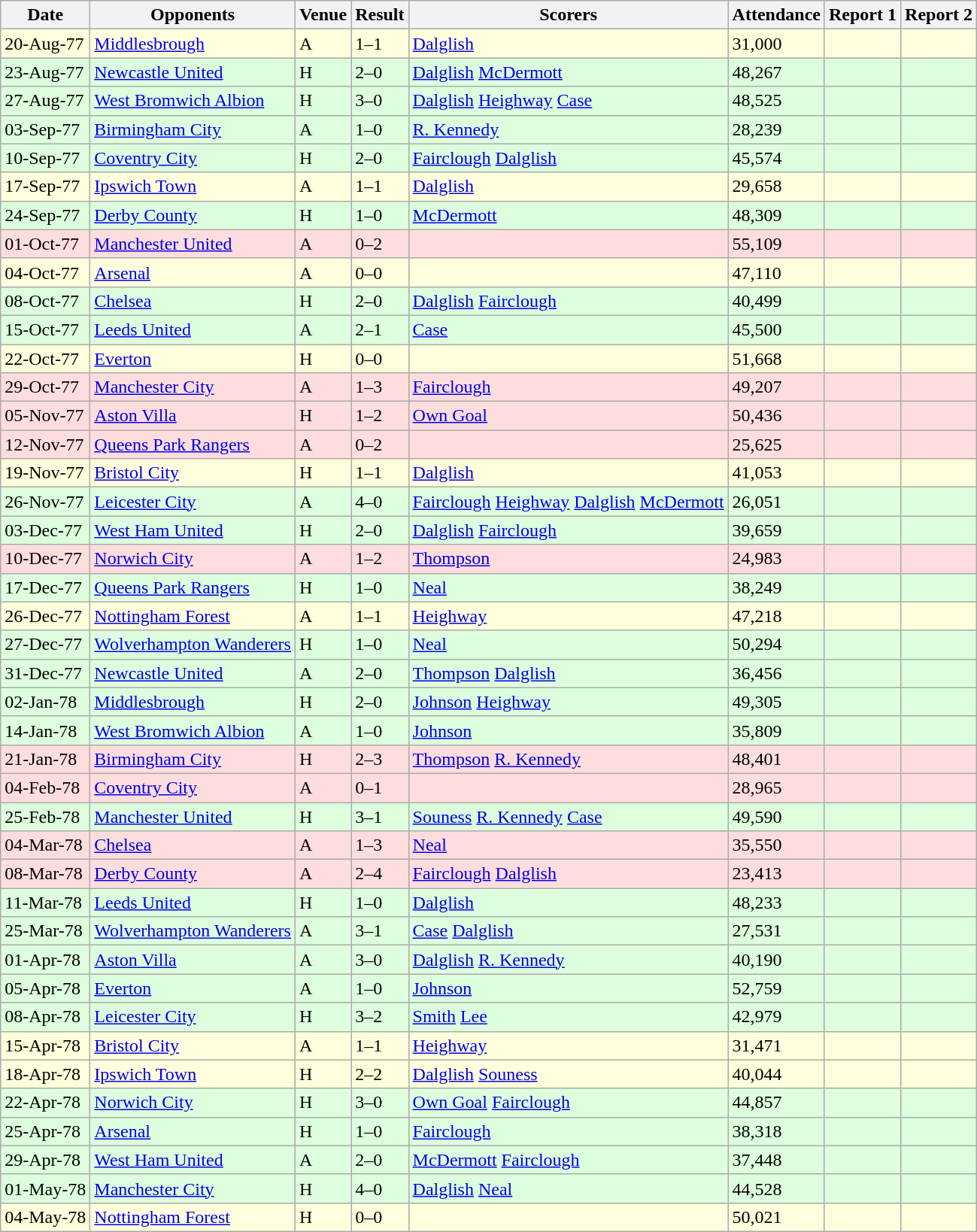<table class=wikitable>
<tr>
<th>Date</th>
<th>Opponents</th>
<th>Venue</th>
<th>Result</th>
<th>Scorers</th>
<th>Attendance</th>
<th>Report 1</th>
<th>Report 2</th>
</tr>
<tr bgcolor="#ffffdd">
<td>20-Aug-77</td>
<td><a href='#'>Middlesbrough</a></td>
<td>A</td>
<td>1–1</td>
<td><a href='#'>Dalglish</a> </td>
<td>31,000</td>
<td></td>
<td></td>
</tr>
<tr bgcolor="#ddffdd">
<td>23-Aug-77</td>
<td><a href='#'>Newcastle United</a></td>
<td>H</td>
<td>2–0</td>
<td><a href='#'>Dalglish</a>  <a href='#'>McDermott</a> </td>
<td>48,267</td>
<td></td>
<td></td>
</tr>
<tr bgcolor="#ddffdd">
<td>27-Aug-77</td>
<td><a href='#'>West Bromwich Albion</a></td>
<td>H</td>
<td>3–0</td>
<td><a href='#'>Dalglish</a>  <a href='#'>Heighway</a>    <a href='#'>Case</a> </td>
<td>48,525</td>
<td></td>
<td></td>
</tr>
<tr bgcolor="#ddffdd">
<td>03-Sep-77</td>
<td><a href='#'>Birmingham City</a></td>
<td>A</td>
<td>1–0</td>
<td><a href='#'>R. Kennedy</a> </td>
<td>28,239</td>
<td></td>
<td></td>
</tr>
<tr bgcolor="#ddffdd">
<td>10-Sep-77</td>
<td><a href='#'>Coventry City</a></td>
<td>H</td>
<td>2–0</td>
<td><a href='#'>Fairclough</a>  <a href='#'>Dalglish</a> </td>
<td>45,574</td>
<td></td>
<td></td>
</tr>
<tr bgcolor="#ffffdd">
<td>17-Sep-77</td>
<td><a href='#'>Ipswich Town</a></td>
<td>A</td>
<td>1–1</td>
<td><a href='#'>Dalglish</a> </td>
<td>29,658</td>
<td></td>
<td></td>
</tr>
<tr bgcolor="#ddffdd">
<td>24-Sep-77</td>
<td><a href='#'>Derby County</a></td>
<td>H</td>
<td>1–0</td>
<td><a href='#'>McDermott</a> </td>
<td>48,309</td>
<td></td>
<td></td>
</tr>
<tr bgcolor="#ffdddd">
<td>01-Oct-77</td>
<td><a href='#'>Manchester United</a></td>
<td>A</td>
<td>0–2</td>
<td></td>
<td>55,109</td>
<td></td>
<td></td>
</tr>
<tr bgcolor="#ffffdd">
<td>04-Oct-77</td>
<td><a href='#'>Arsenal</a></td>
<td>A</td>
<td>0–0</td>
<td></td>
<td>47,110</td>
<td></td>
<td></td>
</tr>
<tr bgcolor="#ddffdd">
<td>08-Oct-77</td>
<td><a href='#'>Chelsea</a></td>
<td>H</td>
<td>2–0</td>
<td><a href='#'>Dalglish</a>  <a href='#'>Fairclough</a> </td>
<td>40,499</td>
<td></td>
<td></td>
</tr>
<tr bgcolor="#ddffdd">
<td>15-Oct-77</td>
<td><a href='#'>Leeds United</a></td>
<td>A</td>
<td>2–1</td>
<td><a href='#'>Case</a> </td>
<td>45,500</td>
<td></td>
<td></td>
</tr>
<tr bgcolor="#ffffdd">
<td>22-Oct-77</td>
<td><a href='#'>Everton</a></td>
<td>H</td>
<td>0–0</td>
<td></td>
<td>51,668</td>
<td></td>
<td></td>
</tr>
<tr bgcolor="#ffdddd">
<td>29-Oct-77</td>
<td><a href='#'>Manchester City</a></td>
<td>A</td>
<td>1–3</td>
<td><a href='#'>Fairclough</a> </td>
<td>49,207</td>
<td></td>
<td></td>
</tr>
<tr bgcolor="#ffdddd">
<td>05-Nov-77</td>
<td><a href='#'>Aston Villa</a></td>
<td>H</td>
<td>1–2</td>
<td><a href='#'>Own Goal</a> </td>
<td>50,436</td>
<td></td>
<td></td>
</tr>
<tr bgcolor="#ffdddd">
<td>12-Nov-77</td>
<td><a href='#'>Queens Park Rangers</a></td>
<td>A</td>
<td>0–2</td>
<td></td>
<td>25,625</td>
<td></td>
<td></td>
</tr>
<tr bgcolor="#ffffdd">
<td>19-Nov-77</td>
<td><a href='#'>Bristol City</a></td>
<td>H</td>
<td>1–1</td>
<td><a href='#'>Dalglish</a> </td>
<td>41,053</td>
<td></td>
<td></td>
</tr>
<tr bgcolor="#ddffdd">
<td>26-Nov-77</td>
<td><a href='#'>Leicester City</a></td>
<td>A</td>
<td>4–0</td>
<td><a href='#'>Fairclough</a>  <a href='#'>Heighway</a>  <a href='#'>Dalglish</a>  <a href='#'>McDermott</a> </td>
<td>26,051</td>
<td></td>
<td></td>
</tr>
<tr bgcolor="#ddffdd">
<td>03-Dec-77</td>
<td><a href='#'>West Ham United</a></td>
<td>H</td>
<td>2–0</td>
<td><a href='#'>Dalglish</a>  <a href='#'>Fairclough</a> </td>
<td>39,659</td>
<td></td>
<td></td>
</tr>
<tr bgcolor="#ffdddd">
<td>10-Dec-77</td>
<td><a href='#'>Norwich City</a></td>
<td>A</td>
<td>1–2</td>
<td><a href='#'>Thompson</a> </td>
<td>24,983</td>
<td></td>
<td></td>
</tr>
<tr bgcolor="#ddffdd">
<td>17-Dec-77</td>
<td><a href='#'>Queens Park Rangers</a></td>
<td>H</td>
<td>1–0</td>
<td><a href='#'>Neal</a> </td>
<td>38,249</td>
<td></td>
<td></td>
</tr>
<tr bgcolor="#ffffdd">
<td>26-Dec-77</td>
<td><a href='#'>Nottingham Forest</a></td>
<td>A</td>
<td>1–1</td>
<td><a href='#'>Heighway</a> </td>
<td>47,218</td>
<td></td>
<td></td>
</tr>
<tr bgcolor="#ddffdd">
<td>27-Dec-77</td>
<td><a href='#'>Wolverhampton Wanderers</a></td>
<td>H</td>
<td>1–0</td>
<td><a href='#'>Neal</a> </td>
<td>50,294</td>
<td></td>
<td></td>
</tr>
<tr bgcolor="#ddffdd">
<td>31-Dec-77</td>
<td><a href='#'>Newcastle United</a></td>
<td>A</td>
<td>2–0</td>
<td><a href='#'>Thompson</a>  <a href='#'>Dalglish</a> </td>
<td>36,456</td>
<td></td>
<td></td>
</tr>
<tr bgcolor="#ddffdd">
<td>02-Jan-78</td>
<td><a href='#'>Middlesbrough</a></td>
<td>H</td>
<td>2–0</td>
<td><a href='#'>Johnson</a>  <a href='#'>Heighway</a> </td>
<td>49,305</td>
<td></td>
<td></td>
</tr>
<tr bgcolor="#ddffdd">
<td>14-Jan-78</td>
<td><a href='#'>West Bromwich Albion</a></td>
<td>A</td>
<td>1–0</td>
<td><a href='#'>Johnson</a> </td>
<td>35,809</td>
<td></td>
<td></td>
</tr>
<tr bgcolor="#ffdddd">
<td>21-Jan-78</td>
<td><a href='#'>Birmingham City</a></td>
<td>H</td>
<td>2–3</td>
<td><a href='#'>Thompson</a>  <a href='#'>R. Kennedy</a> </td>
<td>48,401</td>
<td></td>
<td></td>
</tr>
<tr bgcolor="#ffdddd">
<td>04-Feb-78</td>
<td><a href='#'>Coventry City</a></td>
<td>A</td>
<td>0–1</td>
<td></td>
<td>28,965</td>
<td></td>
<td></td>
</tr>
<tr bgcolor="#ddffdd">
<td>25-Feb-78</td>
<td><a href='#'>Manchester United</a></td>
<td>H</td>
<td>3–1</td>
<td><a href='#'>Souness</a>  <a href='#'>R. Kennedy</a>  <a href='#'>Case</a> </td>
<td>49,590</td>
<td></td>
<td></td>
</tr>
<tr bgcolor="#ffdddd">
<td>04-Mar-78</td>
<td><a href='#'>Chelsea</a></td>
<td>A</td>
<td>1–3</td>
<td><a href='#'>Neal</a> </td>
<td>35,550</td>
<td></td>
<td></td>
</tr>
<tr bgcolor="#ffdddd">
<td>08-Mar-78</td>
<td><a href='#'>Derby County</a></td>
<td>A</td>
<td>2–4</td>
<td><a href='#'>Fairclough</a>  <a href='#'>Dalglish</a> </td>
<td>23,413</td>
<td></td>
<td></td>
</tr>
<tr bgcolor="#ddffdd">
<td>11-Mar-78</td>
<td><a href='#'>Leeds United</a></td>
<td>H</td>
<td>1–0</td>
<td><a href='#'>Dalglish</a> </td>
<td>48,233</td>
<td></td>
<td></td>
</tr>
<tr bgcolor="#ddffdd">
<td>25-Mar-78</td>
<td><a href='#'>Wolverhampton Wanderers</a></td>
<td>A</td>
<td>3–1</td>
<td><a href='#'>Case</a>  <a href='#'>Dalglish</a> </td>
<td>27,531</td>
<td></td>
<td></td>
</tr>
<tr bgcolor="#ddffdd">
<td>01-Apr-78</td>
<td><a href='#'>Aston Villa</a></td>
<td>A</td>
<td>3–0</td>
<td><a href='#'>Dalglish</a>  <a href='#'>R. Kennedy</a> </td>
<td>40,190</td>
<td></td>
<td></td>
</tr>
<tr bgcolor="#ddffdd">
<td>05-Apr-78</td>
<td><a href='#'>Everton</a></td>
<td>A</td>
<td>1–0</td>
<td><a href='#'>Johnson</a> </td>
<td>52,759</td>
<td></td>
<td></td>
</tr>
<tr bgcolor="#ddffdd">
<td>08-Apr-78</td>
<td><a href='#'>Leicester City</a></td>
<td>H</td>
<td>3–2</td>
<td><a href='#'>Smith</a>  <a href='#'>Lee</a> </td>
<td>42,979</td>
<td></td>
<td></td>
</tr>
<tr bgcolor="#ffffdd">
<td>15-Apr-78</td>
<td><a href='#'>Bristol City</a></td>
<td>A</td>
<td>1–1</td>
<td><a href='#'>Heighway</a> </td>
<td>31,471</td>
<td></td>
<td></td>
</tr>
<tr bgcolor="#ffffdd">
<td>18-Apr-78</td>
<td><a href='#'>Ipswich Town</a></td>
<td>H</td>
<td>2–2</td>
<td><a href='#'>Dalglish</a>  <a href='#'>Souness</a> </td>
<td>40,044</td>
<td></td>
<td></td>
</tr>
<tr bgcolor="#ddffdd">
<td>22-Apr-78</td>
<td><a href='#'>Norwich City</a></td>
<td>H</td>
<td>3–0</td>
<td><a href='#'>Own Goal</a>  <a href='#'>Fairclough</a> </td>
<td>44,857</td>
<td></td>
<td></td>
</tr>
<tr bgcolor="#ddffdd">
<td>25-Apr-78</td>
<td><a href='#'>Arsenal</a></td>
<td>H</td>
<td>1–0</td>
<td><a href='#'>Fairclough</a> </td>
<td>38,318</td>
<td></td>
<td></td>
</tr>
<tr bgcolor="#ddffdd">
<td>29-Apr-78</td>
<td><a href='#'>West Ham United</a></td>
<td>A</td>
<td>2–0</td>
<td><a href='#'>McDermott</a>  <a href='#'>Fairclough</a> </td>
<td>37,448</td>
<td></td>
<td></td>
</tr>
<tr bgcolor="#ddffdd">
<td>01-May-78</td>
<td><a href='#'>Manchester City</a></td>
<td>H</td>
<td>4–0</td>
<td><a href='#'>Dalglish</a>  <a href='#'>Neal</a> </td>
<td>44,528</td>
<td></td>
<td></td>
</tr>
<tr bgcolor="#ffffdd">
<td>04-May-78</td>
<td><a href='#'>Nottingham Forest</a></td>
<td>H</td>
<td>0–0</td>
<td></td>
<td>50,021</td>
<td></td>
<td></td>
</tr>
</table>
